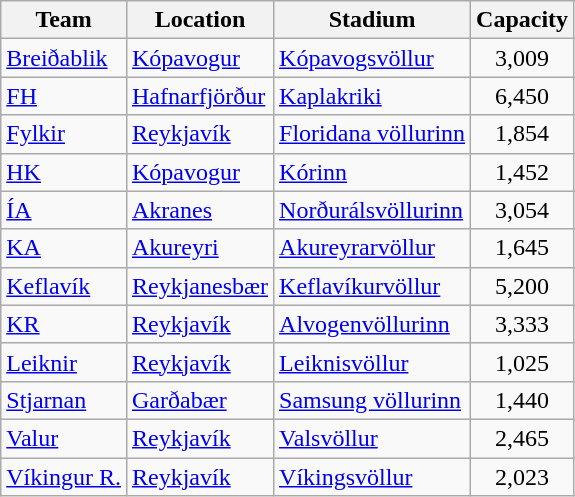<table class="wikitable sortable">
<tr>
<th>Team</th>
<th>Location</th>
<th>Stadium</th>
<th>Capacity</th>
</tr>
<tr>
<td><a href='#'>Breiðablik</a></td>
<td><a href='#'>Kópavogur</a></td>
<td><a href='#'>Kópavogsvöllur</a></td>
<td align="center">3,009</td>
</tr>
<tr>
<td><a href='#'>FH</a></td>
<td><a href='#'>Hafnarfjörður</a></td>
<td><a href='#'>Kaplakriki</a></td>
<td align="center">6,450</td>
</tr>
<tr>
<td><a href='#'>Fylkir</a></td>
<td><a href='#'>Reykjavík</a></td>
<td><a href='#'>Floridana völlurinn</a></td>
<td align="center">1,854</td>
</tr>
<tr>
<td><a href='#'>HK</a></td>
<td><a href='#'>Kópavogur</a></td>
<td><a href='#'>Kórinn</a></td>
<td align="center">1,452</td>
</tr>
<tr>
<td><a href='#'>ÍA</a></td>
<td><a href='#'>Akranes</a></td>
<td><a href='#'>Norðurálsvöllurinn</a></td>
<td align="center">3,054</td>
</tr>
<tr>
<td><a href='#'>KA</a></td>
<td><a href='#'>Akureyri</a></td>
<td><a href='#'>Akureyrarvöllur</a></td>
<td align="center">1,645</td>
</tr>
<tr>
<td><a href='#'>Keflavík</a></td>
<td><a href='#'>Reykjanesbær</a></td>
<td><a href='#'>Keflavíkurvöllur</a></td>
<td align="center">5,200</td>
</tr>
<tr>
<td><a href='#'>KR</a></td>
<td><a href='#'>Reykjavík</a></td>
<td><a href='#'>Alvogenvöllurinn</a></td>
<td align="center">3,333</td>
</tr>
<tr>
<td><a href='#'>Leiknir</a></td>
<td><a href='#'>Reykjavík</a></td>
<td><a href='#'>Leiknisvöllur</a></td>
<td align=center>1,025</td>
</tr>
<tr>
<td><a href='#'>Stjarnan</a></td>
<td><a href='#'>Garðabær</a></td>
<td><a href='#'>Samsung völlurinn</a></td>
<td align="center">1,440</td>
</tr>
<tr>
<td><a href='#'>Valur</a></td>
<td><a href='#'>Reykjavík</a></td>
<td><a href='#'>Valsvöllur</a></td>
<td align="center">2,465</td>
</tr>
<tr>
<td><a href='#'>Víkingur R.</a></td>
<td><a href='#'>Reykjavík</a></td>
<td><a href='#'>Víkingsvöllur</a></td>
<td align="center">2,023</td>
</tr>
</table>
